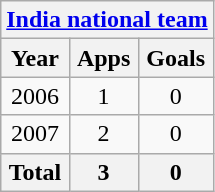<table class="wikitable" style="text-align:center">
<tr>
<th colspan=3><a href='#'>India national team</a></th>
</tr>
<tr>
<th>Year</th>
<th>Apps</th>
<th>Goals</th>
</tr>
<tr>
<td>2006</td>
<td>1</td>
<td>0</td>
</tr>
<tr>
<td>2007</td>
<td>2</td>
<td>0</td>
</tr>
<tr>
<th>Total</th>
<th>3</th>
<th>0</th>
</tr>
</table>
